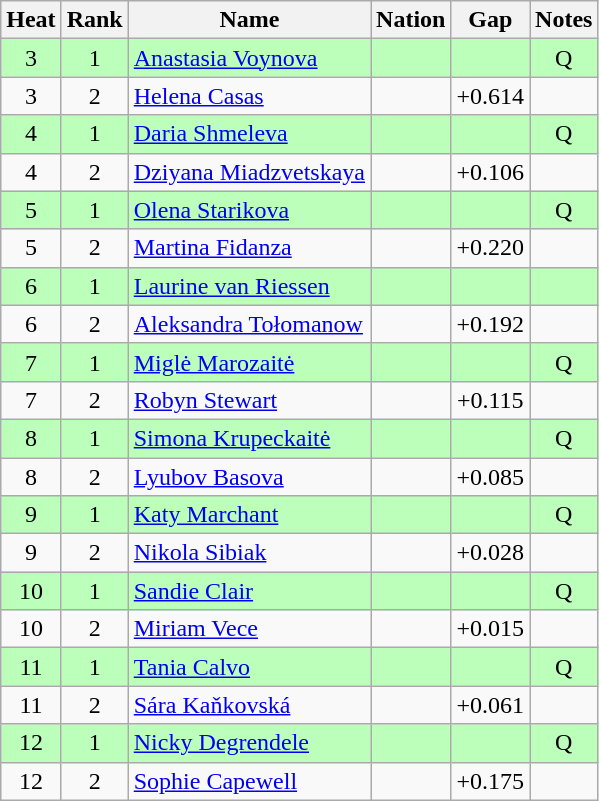<table class="wikitable sortable" style="text-align:center">
<tr>
<th>Heat</th>
<th>Rank</th>
<th>Name</th>
<th>Nation</th>
<th>Gap</th>
<th>Notes</th>
</tr>
<tr bgcolor=bbffbb>
<td>3</td>
<td>1</td>
<td align=left><a href='#'>Anastasia Voynova</a></td>
<td align=left></td>
<td></td>
<td>Q</td>
</tr>
<tr>
<td>3</td>
<td>2</td>
<td align=left><a href='#'>Helena Casas</a></td>
<td align=left></td>
<td>+0.614</td>
<td></td>
</tr>
<tr bgcolor=bbffbb>
<td>4</td>
<td>1</td>
<td align=left><a href='#'>Daria Shmeleva</a></td>
<td align=left></td>
<td></td>
<td>Q</td>
</tr>
<tr>
<td>4</td>
<td>2</td>
<td align=left><a href='#'>Dziyana Miadzvetskaya</a></td>
<td align=left></td>
<td>+0.106</td>
<td></td>
</tr>
<tr bgcolor=bbffbb>
<td>5</td>
<td>1</td>
<td align=left><a href='#'>Olena Starikova</a></td>
<td align=left></td>
<td></td>
<td>Q</td>
</tr>
<tr>
<td>5</td>
<td>2</td>
<td align=left><a href='#'>Martina Fidanza</a></td>
<td align=left></td>
<td>+0.220</td>
<td></td>
</tr>
<tr bgcolor=bbffbb>
<td>6</td>
<td>1</td>
<td align=left><a href='#'>Laurine van Riessen</a></td>
<td align=left></td>
<td></td>
<td></td>
</tr>
<tr>
<td>6</td>
<td>2</td>
<td align=left><a href='#'>Aleksandra Tołomanow</a></td>
<td align=left></td>
<td>+0.192</td>
<td></td>
</tr>
<tr bgcolor=bbffbb>
<td>7</td>
<td>1</td>
<td align=left><a href='#'>Miglė Marozaitė</a></td>
<td align=left></td>
<td></td>
<td>Q</td>
</tr>
<tr>
<td>7</td>
<td>2</td>
<td align=left><a href='#'>Robyn Stewart</a></td>
<td align=left></td>
<td>+0.115</td>
<td></td>
</tr>
<tr bgcolor=bbffbb>
<td>8</td>
<td>1</td>
<td align=left><a href='#'>Simona Krupeckaitė</a></td>
<td align=left></td>
<td></td>
<td>Q</td>
</tr>
<tr>
<td>8</td>
<td>2</td>
<td align=left><a href='#'>Lyubov Basova</a></td>
<td align=left></td>
<td>+0.085</td>
<td></td>
</tr>
<tr bgcolor=bbffbb>
<td>9</td>
<td>1</td>
<td align=left><a href='#'>Katy Marchant</a></td>
<td align=left></td>
<td></td>
<td>Q</td>
</tr>
<tr>
<td>9</td>
<td>2</td>
<td align=left><a href='#'>Nikola Sibiak</a></td>
<td align=left></td>
<td>+0.028</td>
<td></td>
</tr>
<tr bgcolor=bbffbb>
<td>10</td>
<td>1</td>
<td align=left><a href='#'>Sandie Clair</a></td>
<td align=left></td>
<td></td>
<td>Q</td>
</tr>
<tr>
<td>10</td>
<td>2</td>
<td align=left><a href='#'>Miriam Vece</a></td>
<td align=left></td>
<td>+0.015</td>
<td></td>
</tr>
<tr bgcolor=bbffbb>
<td>11</td>
<td>1</td>
<td align=left><a href='#'>Tania Calvo</a></td>
<td align=left></td>
<td></td>
<td>Q</td>
</tr>
<tr>
<td>11</td>
<td>2</td>
<td align=left><a href='#'>Sára Kaňkovská</a></td>
<td align=left></td>
<td>+0.061</td>
<td></td>
</tr>
<tr bgcolor=bbffbb>
<td>12</td>
<td>1</td>
<td align=left><a href='#'>Nicky Degrendele</a></td>
<td align=left></td>
<td></td>
<td>Q</td>
</tr>
<tr>
<td>12</td>
<td>2</td>
<td align=left><a href='#'>Sophie Capewell</a></td>
<td align=left></td>
<td>+0.175</td>
<td></td>
</tr>
</table>
